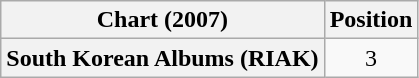<table class="wikitable plainrowheaders">
<tr>
<th>Chart (2007)</th>
<th>Position</th>
</tr>
<tr>
<th scope="row">South Korean Albums (RIAK)</th>
<td style="text-align:center;">3</td>
</tr>
</table>
